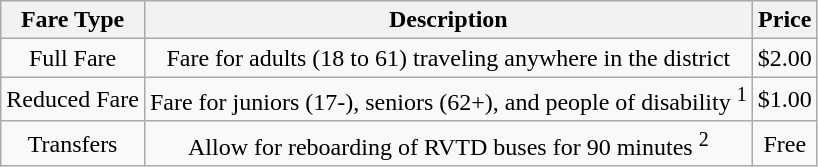<table border="1" cellspacing="0" cellpadding="3" style="text-align: center" class="wikitable">
<tr>
<th>Fare Type</th>
<th>Description</th>
<th>Price</th>
</tr>
<tr>
<td>Full Fare</td>
<td>Fare for adults (18 to 61) traveling anywhere in the district</td>
<td>$2.00</td>
</tr>
<tr>
<td>Reduced Fare</td>
<td>Fare for juniors (17-), seniors (62+), and people of disability <sup>1</sup></td>
<td>$1.00</td>
</tr>
<tr>
<td>Transfers</td>
<td>Allow for reboarding of RVTD buses for 90 minutes <sup>2</sup></td>
<td>Free</td>
</tr>
</table>
